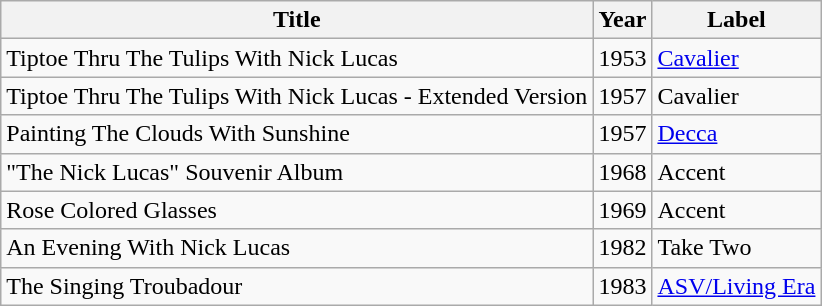<table class="wikitable">
<tr>
<th>Title</th>
<th>Year</th>
<th>Label</th>
</tr>
<tr>
<td>Tiptoe Thru The Tulips With Nick Lucas</td>
<td>1953</td>
<td><a href='#'>Cavalier</a></td>
</tr>
<tr>
<td>Tiptoe Thru The Tulips With Nick Lucas - Extended Version</td>
<td>1957</td>
<td>Cavalier</td>
</tr>
<tr>
<td>Painting The Clouds With Sunshine</td>
<td>1957</td>
<td><a href='#'>Decca</a></td>
</tr>
<tr>
<td>"The Nick Lucas" Souvenir Album</td>
<td>1968</td>
<td>Accent</td>
</tr>
<tr>
<td>Rose Colored Glasses</td>
<td>1969</td>
<td>Accent</td>
</tr>
<tr>
<td>An Evening With Nick Lucas</td>
<td>1982</td>
<td>Take Two</td>
</tr>
<tr>
<td>The Singing Troubadour</td>
<td>1983</td>
<td><a href='#'>ASV/Living Era</a></td>
</tr>
</table>
